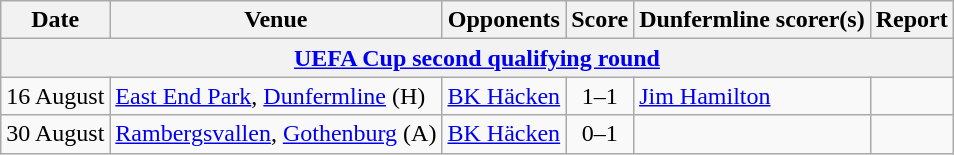<table class="wikitable">
<tr>
<th>Date</th>
<th>Venue</th>
<th>Opponents</th>
<th>Score</th>
<th>Dunfermline scorer(s)</th>
<th>Report</th>
</tr>
<tr>
<th colspan=7><a href='#'>UEFA Cup second qualifying round</a></th>
</tr>
<tr>
<td>16 August</td>
<td><a href='#'>East End Park</a>, <a href='#'>Dunfermline</a> (H)</td>
<td> <a href='#'>BK Häcken</a></td>
<td align=center>1–1</td>
<td><a href='#'>Jim Hamilton</a></td>
<td></td>
</tr>
<tr>
<td>30 August</td>
<td><a href='#'>Rambergsvallen</a>, <a href='#'>Gothenburg</a> (A)</td>
<td> <a href='#'>BK Häcken</a></td>
<td align=center>0–1</td>
<td></td>
<td></td>
</tr>
</table>
